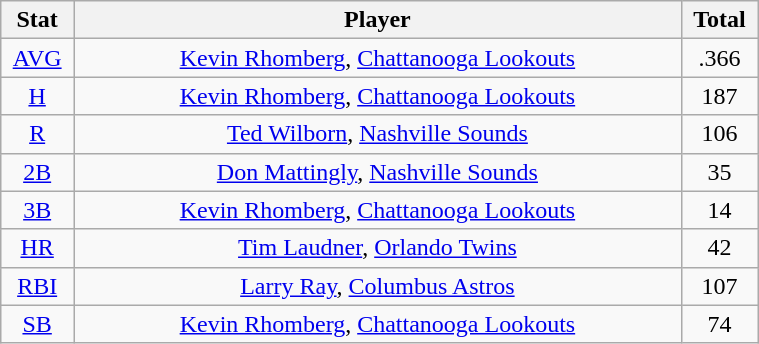<table class="wikitable" width="40%" style="text-align:center;">
<tr>
<th width="5%">Stat</th>
<th width="60%">Player</th>
<th width="5%">Total</th>
</tr>
<tr>
<td><a href='#'>AVG</a></td>
<td><a href='#'>Kevin Rhomberg</a>, <a href='#'>Chattanooga Lookouts</a></td>
<td>.366</td>
</tr>
<tr>
<td><a href='#'>H</a></td>
<td><a href='#'>Kevin Rhomberg</a>, <a href='#'>Chattanooga Lookouts</a></td>
<td>187</td>
</tr>
<tr>
<td><a href='#'>R</a></td>
<td><a href='#'>Ted Wilborn</a>, <a href='#'>Nashville Sounds</a></td>
<td>106</td>
</tr>
<tr>
<td><a href='#'>2B</a></td>
<td><a href='#'>Don Mattingly</a>, <a href='#'>Nashville Sounds</a></td>
<td>35</td>
</tr>
<tr>
<td><a href='#'>3B</a></td>
<td><a href='#'>Kevin Rhomberg</a>, <a href='#'>Chattanooga Lookouts</a></td>
<td>14</td>
</tr>
<tr>
<td><a href='#'>HR</a></td>
<td><a href='#'>Tim Laudner</a>, <a href='#'>Orlando Twins</a></td>
<td>42</td>
</tr>
<tr>
<td><a href='#'>RBI</a></td>
<td><a href='#'>Larry Ray</a>, <a href='#'>Columbus Astros</a></td>
<td>107</td>
</tr>
<tr>
<td><a href='#'>SB</a></td>
<td><a href='#'>Kevin Rhomberg</a>, <a href='#'>Chattanooga Lookouts</a></td>
<td>74</td>
</tr>
</table>
